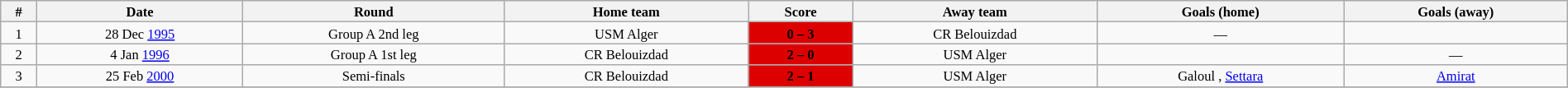<table class="wikitable" style="width:100%; margin:0 left; font-size: 11px; text-align:center">
<tr>
<th>#</th>
<th>Date</th>
<th>Round</th>
<th>Home team</th>
<th>Score</th>
<th>Away team</th>
<th>Goals (home)</th>
<th>Goals (away)</th>
</tr>
<tr>
<td>1</td>
<td>28 Dec <a href='#'>1995</a></td>
<td>Group A 2nd leg</td>
<td>USM Alger</td>
<td style="background:#d00;"><span><strong>0 – 3</strong></span></td>
<td>CR Belouizdad</td>
<td>—</td>
<td></td>
</tr>
<tr>
<td>2</td>
<td>4 Jan <a href='#'>1996</a></td>
<td>Group A 1st leg</td>
<td>CR Belouizdad</td>
<td style="background:#d00;"><span><strong>2 – 0</strong></span></td>
<td>USM Alger</td>
<td><small></small></td>
<td>—</td>
</tr>
<tr>
<td>3</td>
<td>25 Feb <a href='#'>2000</a></td>
<td>Semi-finals</td>
<td>CR Belouizdad</td>
<td style="background:#d00;"><span><strong>2 – 1</strong></span></td>
<td>USM Alger</td>
<td>Galoul , <a href='#'>Settara</a> </td>
<td><a href='#'>Amirat</a> </td>
</tr>
<tr>
</tr>
</table>
